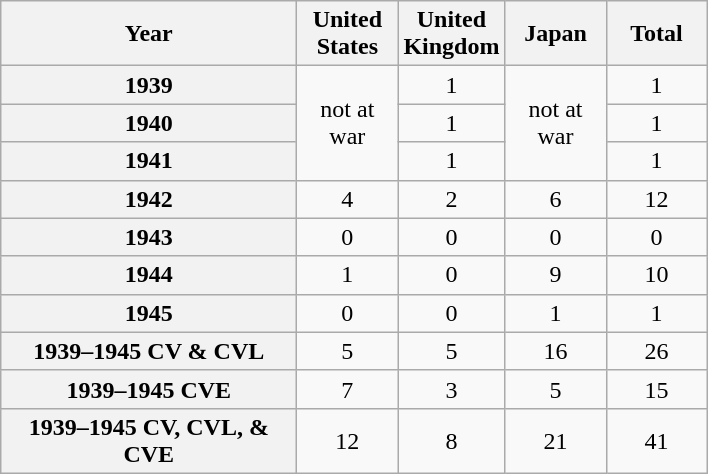<table class="wikitable" style="text-align: center;">
<tr>
<th scope="col" style="width: 190px;">Year</th>
<th scope="col" width="60px">United States</th>
<th scope="col" width="60px">United Kingdom</th>
<th scope="col" width="60px">Japan</th>
<th scope="col" width="60px">Total</th>
</tr>
<tr>
<th scope="row">1939</th>
<td rowspan="3">not at war</td>
<td>1</td>
<td rowspan="3">not at war</td>
<td>1</td>
</tr>
<tr>
<th scope="row">1940</th>
<td>1</td>
<td>1</td>
</tr>
<tr>
<th scope="row">1941</th>
<td>1</td>
<td>1</td>
</tr>
<tr>
<th scope="row">1942</th>
<td>4</td>
<td>2</td>
<td>6</td>
<td>12</td>
</tr>
<tr>
<th scope="row">1943</th>
<td>0</td>
<td>0</td>
<td>0</td>
<td>0</td>
</tr>
<tr>
<th scope="row">1944</th>
<td>1</td>
<td>0</td>
<td>9</td>
<td>10</td>
</tr>
<tr>
<th scope="row">1945</th>
<td>0</td>
<td>0</td>
<td>1</td>
<td>1</td>
</tr>
<tr>
<th scope="row">1939–1945 CV & CVL</th>
<td>5</td>
<td>5</td>
<td>16</td>
<td>26</td>
</tr>
<tr>
<th scope="row">1939–1945 CVE</th>
<td>7</td>
<td>3</td>
<td>5</td>
<td>15</td>
</tr>
<tr>
<th scope="row">1939–1945 CV, CVL, & CVE</th>
<td>12</td>
<td>8</td>
<td>21</td>
<td>41</td>
</tr>
</table>
